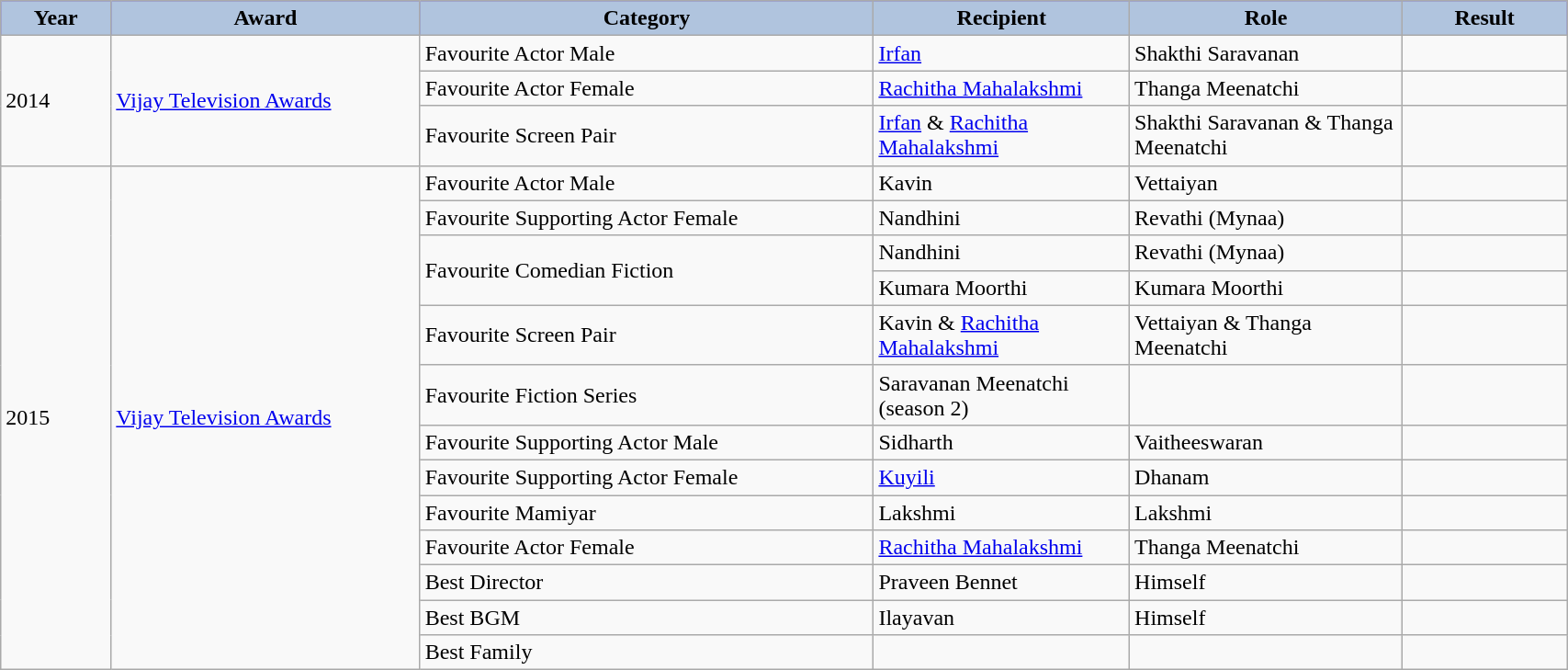<table class="wikitable" width="90%">
<tr bgcolor="blue">
<th style="width:25pt; background:LightSteelBlue;">Year</th>
<th style="width:80pt; background:LightSteelBlue;">Award</th>
<th style="width:120pt; background:LightSteelBlue;">Category</th>
<th style="width:60pt; background:LightSteelBlue;">Recipient</th>
<th style="width:60pt; background:LightSteelBlue;">Role</th>
<th style="width:40pt; background:LightSteelBlue;">Result</th>
</tr>
<tr>
<td rowspan="3">2014</td>
<td rowspan="3"><a href='#'>Vijay Television Awards</a></td>
<td>Favourite Actor Male</td>
<td><a href='#'>Irfan</a></td>
<td>Shakthi Saravanan</td>
<td></td>
</tr>
<tr>
<td>Favourite Actor Female</td>
<td><a href='#'>Rachitha Mahalakshmi</a></td>
<td>Thanga Meenatchi</td>
<td></td>
</tr>
<tr>
<td>Favourite Screen Pair</td>
<td><a href='#'>Irfan</a> & <a href='#'>Rachitha Mahalakshmi</a></td>
<td>Shakthi Saravanan & Thanga Meenatchi</td>
<td></td>
</tr>
<tr>
<td rowspan="13">2015</td>
<td rowspan="13"><a href='#'>Vijay Television Awards</a></td>
<td>Favourite Actor Male</td>
<td>Kavin</td>
<td>Vettaiyan</td>
<td></td>
</tr>
<tr>
<td>Favourite Supporting Actor Female</td>
<td>Nandhini</td>
<td>Revathi (Mynaa)</td>
<td></td>
</tr>
<tr>
<td rowspan="2">Favourite Comedian Fiction</td>
<td>Nandhini</td>
<td>Revathi (Mynaa)</td>
<td></td>
</tr>
<tr>
<td>Kumara Moorthi</td>
<td>Kumara Moorthi</td>
<td></td>
</tr>
<tr>
<td>Favourite Screen Pair</td>
<td>Kavin & <a href='#'>Rachitha Mahalakshmi</a></td>
<td>Vettaiyan & Thanga Meenatchi</td>
<td></td>
</tr>
<tr>
<td>Favourite Fiction Series</td>
<td>Saravanan Meenatchi (season 2)</td>
<td></td>
<td></td>
</tr>
<tr>
<td>Favourite Supporting Actor Male</td>
<td>Sidharth</td>
<td>Vaitheeswaran</td>
<td></td>
</tr>
<tr>
<td>Favourite Supporting Actor Female</td>
<td><a href='#'>Kuyili</a></td>
<td>Dhanam</td>
<td></td>
</tr>
<tr>
<td>Favourite Mamiyar</td>
<td>Lakshmi</td>
<td>Lakshmi</td>
<td></td>
</tr>
<tr>
<td>Favourite Actor Female</td>
<td><a href='#'>Rachitha Mahalakshmi</a></td>
<td>Thanga Meenatchi</td>
<td></td>
</tr>
<tr>
<td>Best Director</td>
<td>Praveen Bennet</td>
<td>Himself</td>
<td></td>
</tr>
<tr>
<td>Best BGM</td>
<td>Ilayavan</td>
<td>Himself</td>
<td></td>
</tr>
<tr>
<td>Best Family</td>
<td></td>
<td></td>
<td></td>
</tr>
</table>
